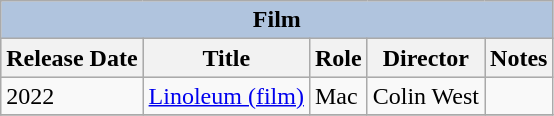<table class="wikitable" style="font-size:100%;">
<tr>
<th colspan="5" style="background: LightSteelBlue;">Film</th>
</tr>
<tr style="background:#ccc; text-align:center;">
<th>Release Date</th>
<th>Title</th>
<th>Role</th>
<th>Director</th>
<th>Notes</th>
</tr>
<tr>
<td>2022</td>
<td><a href='#'>Linoleum (film)</a></td>
<td>Mac</td>
<td>Colin West</td>
<td></td>
</tr>
<tr>
</tr>
</table>
